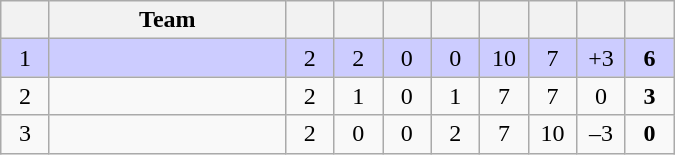<table class="wikitable" style="text-align: center; font-size: 100%;">
<tr>
<th width="25"></th>
<th width="150">Team</th>
<th width="25"></th>
<th width="25"></th>
<th width="25"></th>
<th width="25"></th>
<th width="25"></th>
<th width="25"></th>
<th width="25"></th>
<th width="25"></th>
</tr>
<tr style="background-color: #ccccff;">
<td>1</td>
<td align=left></td>
<td>2</td>
<td>2</td>
<td>0</td>
<td>0</td>
<td>10</td>
<td>7</td>
<td>+3</td>
<td><strong>6</strong></td>
</tr>
<tr>
<td>2</td>
<td align=left></td>
<td>2</td>
<td>1</td>
<td>0</td>
<td>1</td>
<td>7</td>
<td>7</td>
<td>0</td>
<td><strong>3</strong></td>
</tr>
<tr>
<td>3</td>
<td align=left></td>
<td>2</td>
<td>0</td>
<td>0</td>
<td>2</td>
<td>7</td>
<td>10</td>
<td>–3</td>
<td><strong>0</strong></td>
</tr>
</table>
